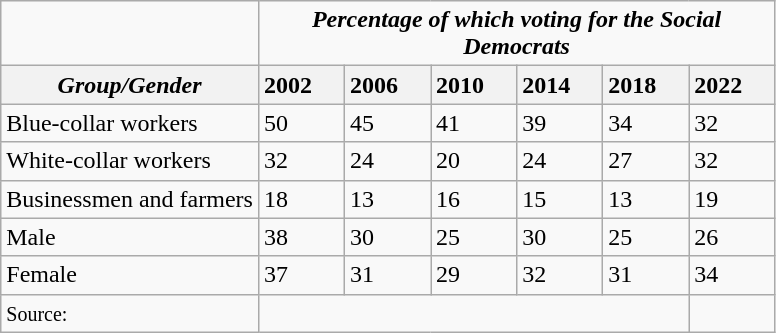<table class="wikitable" style="float:left;">
<tr>
<td></td>
<td colspan="6" style="text-align:center;"><strong><em>Percentage of which voting for the Social Democrats</em></strong></td>
</tr>
<tr>
<th><em>Group/Gender</em></th>
<th style="text-align:left; width:50px;">2002</th>
<th style="text-align:left; width:50px;">2006</th>
<th style="text-align:left; width:50px;">2010</th>
<th style="text-align:left; width:50px;">2014</th>
<th style="text-align:left; width:50px;">2018</th>
<th style="text-align:left; width:50px;">2022</th>
</tr>
<tr>
<td>Blue-collar workers</td>
<td>50</td>
<td>45</td>
<td>41</td>
<td>39</td>
<td>34</td>
<td>32</td>
</tr>
<tr>
<td>White-collar workers</td>
<td>32</td>
<td>24</td>
<td>20</td>
<td>24</td>
<td>27</td>
<td>32</td>
</tr>
<tr>
<td>Businessmen and farmers</td>
<td>18</td>
<td>13</td>
<td>16</td>
<td>15</td>
<td>13</td>
<td>19</td>
</tr>
<tr>
<td>Male</td>
<td>38</td>
<td>30</td>
<td>25</td>
<td>30</td>
<td>25</td>
<td>26</td>
</tr>
<tr>
<td>Female</td>
<td>37</td>
<td>31</td>
<td>29</td>
<td>32</td>
<td>31</td>
<td>34</td>
</tr>
<tr>
<td><small>Source:</small></td>
<td colspan="5"></td>
</tr>
</table>
